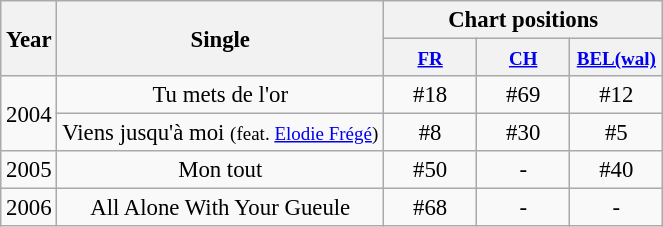<table class="wikitable" style="font-size: 95%;">
<tr>
<th rowspan="2">Year</th>
<th rowspan="2">Single</th>
<th colspan="3">Chart positions</th>
</tr>
<tr>
<th width="55"><small><a href='#'>FR</a></small></th>
<th width="55"><small><a href='#'>CH</a></small></th>
<th width="55"><small><a href='#'>BEL(wal)</a></small></th>
</tr>
<tr>
<td align="center" rowspan="2">2004</td>
<td align="center">Tu mets de l'or</td>
<td align="center">#18</td>
<td align="center">#69</td>
<td align="center">#12</td>
</tr>
<tr>
<td align="center">Viens jusqu'à moi <small>(feat. <a href='#'>Elodie Frégé</a>)</small></td>
<td align="center">#8</td>
<td align="center">#30</td>
<td align="center">#5</td>
</tr>
<tr>
<td align="center" rowspan="1">2005</td>
<td align="center">Mon tout</td>
<td align="center">#50</td>
<td align="center">-</td>
<td align="center">#40</td>
</tr>
<tr>
<td align="center" rowspan="1">2006</td>
<td align="center">All Alone With Your Gueule</td>
<td align="center">#68</td>
<td align="center">-</td>
<td align="center">-</td>
</tr>
</table>
